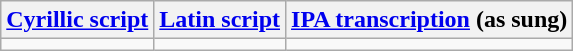<table class="wikitable">
<tr>
<th><a href='#'>Cyrillic script</a></th>
<th><a href='#'>Latin script</a></th>
<th><a href='#'>IPA transcription</a> (as sung)</th>
</tr>
<tr style="vertical-align:top; white-space:nowrap;">
<td></td>
<td></td>
<td></td>
</tr>
</table>
